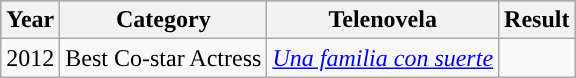<table class="wikitable">
<tr style="background:#b0c4de;">
<th>Year</th>
<th>Category</th>
<th>Telenovela</th>
<th>Result</th>
</tr>
<tr>
<td>2012</td>
<td>Best Co-star Actress</td>
<td><em><a href='#'>Una familia con suerte</a></em></td>
<td></td>
</tr>
</table>
